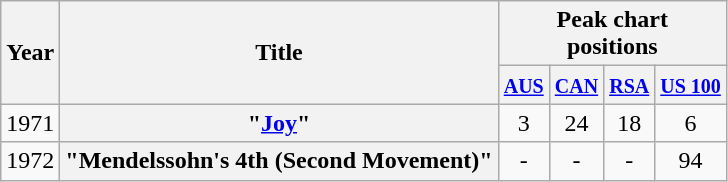<table class="wikitable plainrowheaders" style="text-align:center;" border="1">
<tr>
<th scope="col" rowspan="2">Year</th>
<th scope="col" rowspan="2">Title</th>
<th scope="col" colspan="4">Peak chart<br>positions</th>
</tr>
<tr>
<th scope="col" style="text-align:center;"><small><a href='#'>AUS</a></small></th>
<th scope="col" style="text-align:center;"><small><a href='#'>CAN</a></small></th>
<th scope="col" style="text-align:center;"><small><a href='#'>RSA</a></small></th>
<th scope="col" style="text-align:center;"><small><a href='#'>US 100</a></small></th>
</tr>
<tr>
<td>1971</td>
<th scope="row">"<a href='#'>Joy</a>"</th>
<td>3</td>
<td>24</td>
<td>18</td>
<td>6</td>
</tr>
<tr>
<td>1972</td>
<th scope="row">"Mendelssohn's 4th (Second Movement)"</th>
<td>-</td>
<td>-</td>
<td>-</td>
<td>94</td>
</tr>
</table>
